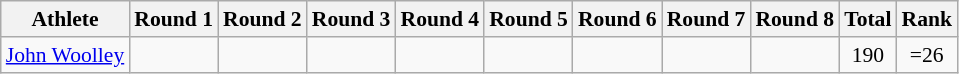<table class="wikitable" style="font-size:90%">
<tr>
<th>Athlete</th>
<th>Round 1</th>
<th>Round 2</th>
<th>Round 3</th>
<th>Round 4</th>
<th>Round 5</th>
<th>Round 6</th>
<th>Round 7</th>
<th>Round 8</th>
<th>Total</th>
<th>Rank</th>
</tr>
<tr align=center>
<td align=left><a href='#'>John Woolley</a></td>
<td></td>
<td></td>
<td></td>
<td></td>
<td></td>
<td></td>
<td></td>
<td></td>
<td>190</td>
<td>=26</td>
</tr>
</table>
